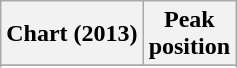<table class="wikitable sortable">
<tr>
<th>Chart (2013)</th>
<th>Peak<br>position</th>
</tr>
<tr>
</tr>
<tr>
</tr>
</table>
